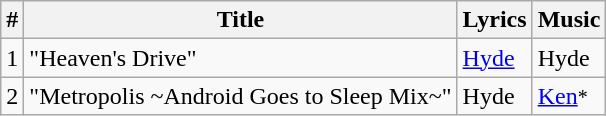<table class="wikitable">
<tr>
<th>#</th>
<th>Title</th>
<th>Lyrics</th>
<th>Music</th>
</tr>
<tr>
<td>1</td>
<td>"Heaven's Drive"</td>
<td><a href='#'>Hyde</a></td>
<td>Hyde</td>
</tr>
<tr>
<td>2</td>
<td>"Metropolis ~Android Goes to Sleep Mix~"</td>
<td>Hyde</td>
<td><a href='#'>Ken</a><small>*</small></td>
</tr>
</table>
